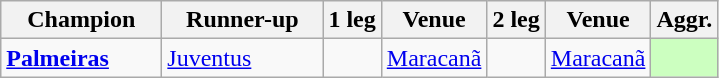<table class= wikitable>
<tr>
<th width=100px>Champion</th>
<th width=100px>Runner-up</th>
<th>1 leg</th>
<th>Venue</th>
<th>2 leg</th>
<th>Venue</th>
<th>Aggr.</th>
</tr>
<tr>
<td> <strong><a href='#'>Palmeiras</a></strong></td>
<td> <a href='#'>Juventus</a></td>
<td></td>
<td><a href='#'>Maracanã</a></td>
<td></td>
<td><a href='#'>Maracanã</a></td>
<td bgcolor= #ccffc></td>
</tr>
</table>
